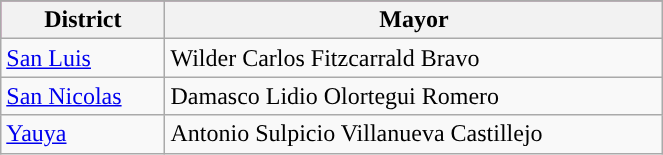<table class="wikitable"; style="width:35%;" border="1">
<tr>
</tr>
<tr style="background:MediumVioletRed;">
<th><strong>District</strong></th>
<th><strong>Mayor</strong></th>
</tr>
<tr>
<td><a href='#'>San Luis</a></td>
<td>Wilder Carlos Fitzcarrald Bravo</td>
</tr>
<tr>
<td><a href='#'>San Nicolas</a></td>
<td>Damasco Lidio Olortegui Romero</td>
</tr>
<tr>
<td><a href='#'>Yauya</a></td>
<td>Antonio Sulpicio Villanueva Castillejo</td>
</tr>
</table>
